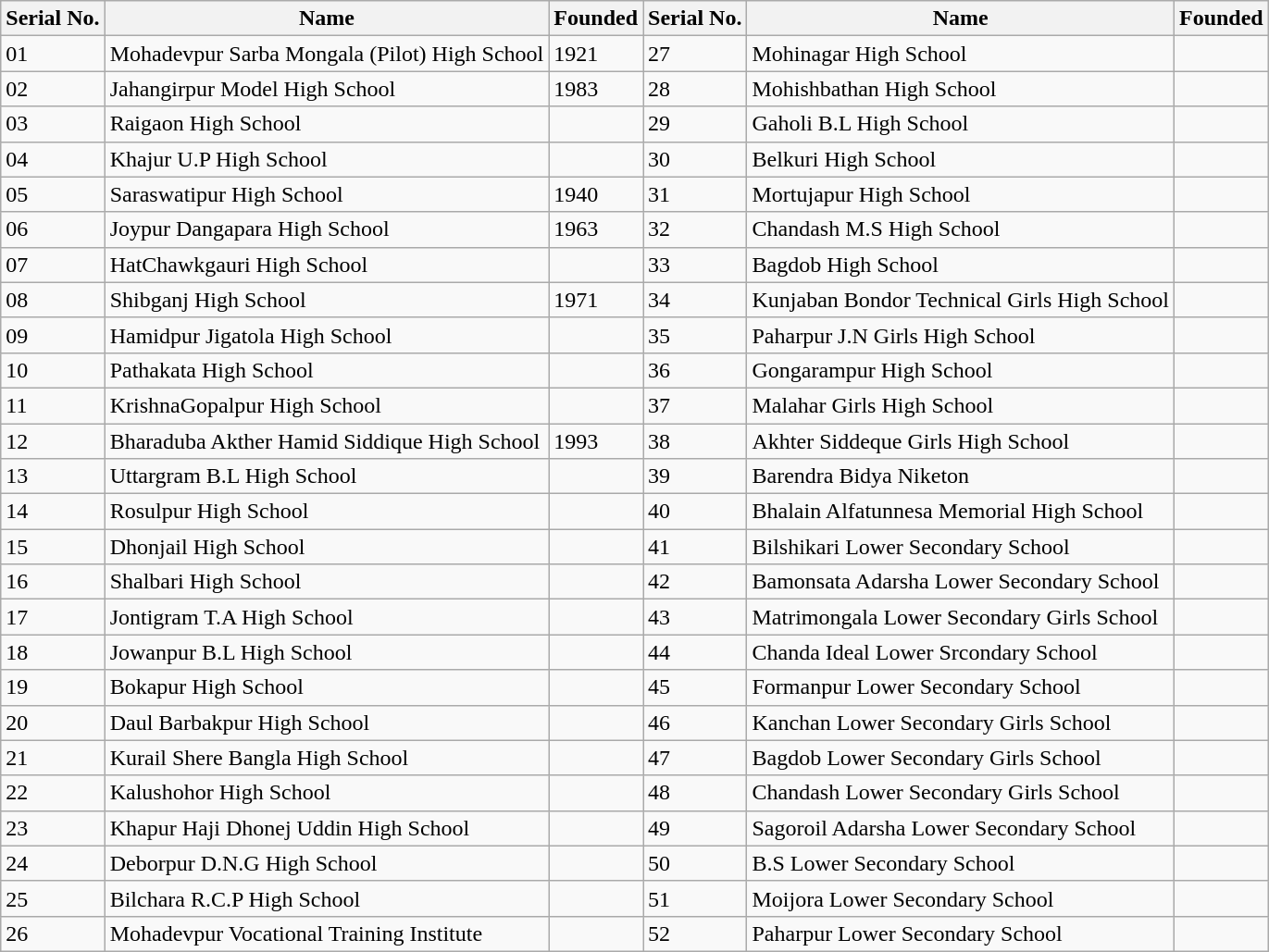<table class="wikitable mw-collapsible mw-collapsed">
<tr>
<th>Serial No.</th>
<th>Name</th>
<th>Founded</th>
<th>Serial No.</th>
<th>Name</th>
<th>Founded</th>
</tr>
<tr>
<td>01</td>
<td>Mohadevpur Sarba Mongala (Pilot) High School</td>
<td>1921</td>
<td>27</td>
<td>Mohinagar High School</td>
<td></td>
</tr>
<tr>
<td>02</td>
<td>Jahangirpur Model High School</td>
<td>1983</td>
<td>28</td>
<td>Mohishbathan High School</td>
<td></td>
</tr>
<tr>
<td>03</td>
<td>Raigaon High School</td>
<td></td>
<td>29</td>
<td>Gaholi B.L High School</td>
<td></td>
</tr>
<tr>
<td>04</td>
<td>Khajur U.P High School</td>
<td></td>
<td>30</td>
<td>Belkuri High School</td>
<td></td>
</tr>
<tr>
<td>05</td>
<td>Saraswatipur High School</td>
<td>1940</td>
<td>31</td>
<td>Mortujapur High School</td>
<td></td>
</tr>
<tr>
<td>06</td>
<td>Joypur Dangapara High School</td>
<td>1963</td>
<td>32</td>
<td>Chandash M.S High School</td>
<td></td>
</tr>
<tr>
<td>07</td>
<td>HatChawkgauri High School</td>
<td></td>
<td>33</td>
<td>Bagdob High School</td>
<td></td>
</tr>
<tr>
<td>08</td>
<td>Shibganj High School</td>
<td>1971</td>
<td>34</td>
<td>Kunjaban Bondor Technical Girls High School</td>
<td></td>
</tr>
<tr>
<td>09</td>
<td>Hamidpur Jigatola High School</td>
<td></td>
<td>35</td>
<td>Paharpur J.N Girls High School</td>
<td></td>
</tr>
<tr>
<td>10</td>
<td>Pathakata High School</td>
<td></td>
<td>36</td>
<td>Gongarampur High School</td>
<td></td>
</tr>
<tr>
<td>11</td>
<td>KrishnaGopalpur High School</td>
<td></td>
<td>37</td>
<td>Malahar Girls High School</td>
<td></td>
</tr>
<tr>
<td>12</td>
<td>Bharaduba Akther Hamid Siddique High School</td>
<td>1993</td>
<td>38</td>
<td>Akhter Siddeque Girls High School</td>
<td></td>
</tr>
<tr>
<td>13</td>
<td>Uttargram B.L High School</td>
<td></td>
<td>39</td>
<td>Barendra Bidya Niketon</td>
<td></td>
</tr>
<tr>
<td>14</td>
<td>Rosulpur High School</td>
<td></td>
<td>40</td>
<td>Bhalain Alfatunnesa Memorial High School</td>
<td></td>
</tr>
<tr>
<td>15</td>
<td>Dhonjail High School</td>
<td></td>
<td>41</td>
<td>Bilshikari Lower Secondary School</td>
<td></td>
</tr>
<tr>
<td>16</td>
<td>Shalbari High School</td>
<td></td>
<td>42</td>
<td>Bamonsata Adarsha Lower Secondary School</td>
<td></td>
</tr>
<tr>
<td>17</td>
<td>Jontigram T.A High School</td>
<td></td>
<td>43</td>
<td>Matrimongala Lower Secondary Girls School</td>
<td></td>
</tr>
<tr>
<td>18</td>
<td>Jowanpur B.L High School</td>
<td></td>
<td>44</td>
<td>Chanda Ideal Lower Srcondary School</td>
<td></td>
</tr>
<tr>
<td>19</td>
<td>Bokapur High School</td>
<td></td>
<td>45</td>
<td>Formanpur Lower Secondary School</td>
<td></td>
</tr>
<tr>
<td>20</td>
<td>Daul Barbakpur High School</td>
<td></td>
<td>46</td>
<td>Kanchan Lower Secondary Girls School</td>
<td></td>
</tr>
<tr>
<td>21</td>
<td>Kurail Shere Bangla High School</td>
<td></td>
<td>47</td>
<td>Bagdob Lower Secondary Girls School</td>
<td></td>
</tr>
<tr>
<td>22</td>
<td>Kalushohor High School</td>
<td></td>
<td>48</td>
<td>Chandash Lower Secondary Girls School</td>
<td></td>
</tr>
<tr>
<td>23</td>
<td>Khapur Haji Dhonej Uddin High School</td>
<td></td>
<td>49</td>
<td>Sagoroil Adarsha Lower Secondary School</td>
<td></td>
</tr>
<tr>
<td>24</td>
<td>Deborpur D.N.G High School</td>
<td></td>
<td>50</td>
<td>B.S Lower Secondary School</td>
<td></td>
</tr>
<tr>
<td>25</td>
<td>Bilchara R.C.P High School</td>
<td></td>
<td>51</td>
<td>Moijora Lower Secondary School</td>
<td></td>
</tr>
<tr>
<td>26</td>
<td>Mohadevpur Vocational Training Institute</td>
<td></td>
<td>52</td>
<td>Paharpur Lower Secondary School</td>
<td></td>
</tr>
</table>
